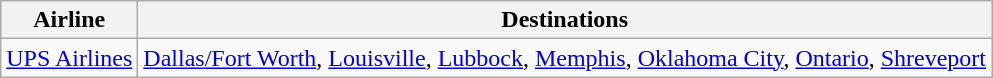<table class="wikitable">
<tr>
<th>Airline</th>
<th>Destinations</th>
</tr>
<tr>
<td><a href='#'>UPS Airlines</a></td>
<td><a href='#'>Dallas/Fort Worth</a>, <a href='#'>Louisville</a>, <a href='#'>Lubbock</a>, <a href='#'>Memphis</a>, <a href='#'>Oklahoma City</a>, <a href='#'>Ontario</a>, <a href='#'>Shreveport</a></td>
</tr>
</table>
